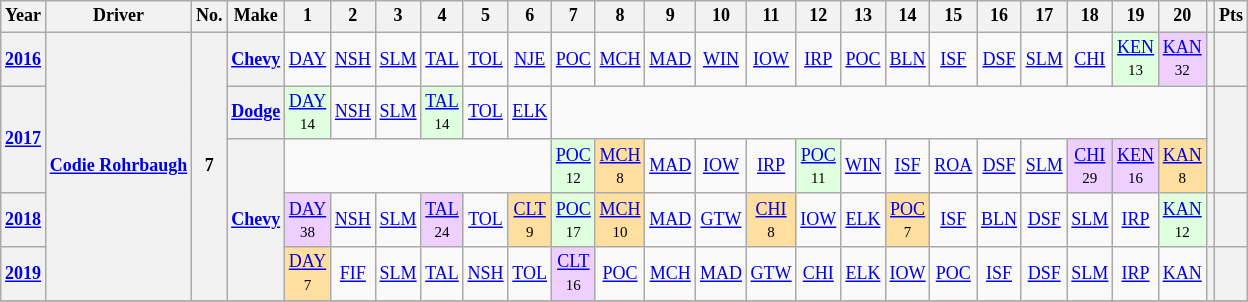<table class="wikitable" style="text-align:center; font-size:75%">
<tr>
<th>Year</th>
<th>Driver</th>
<th>No.</th>
<th>Make</th>
<th>1</th>
<th>2</th>
<th>3</th>
<th>4</th>
<th>5</th>
<th>6</th>
<th>7</th>
<th>8</th>
<th>9</th>
<th>10</th>
<th>11</th>
<th>12</th>
<th>13</th>
<th>14</th>
<th>15</th>
<th>16</th>
<th>17</th>
<th>18</th>
<th>19</th>
<th>20</th>
<th></th>
<th>Pts</th>
</tr>
<tr>
<th><a href='#'>2016</a></th>
<th rowspan=5><a href='#'>Codie Rohrbaugh</a></th>
<th rowspan=5>7</th>
<th><a href='#'>Chevy</a></th>
<td><a href='#'>DAY</a></td>
<td><a href='#'>NSH</a></td>
<td><a href='#'>SLM</a></td>
<td><a href='#'>TAL</a></td>
<td><a href='#'>TOL</a></td>
<td><a href='#'>NJE</a></td>
<td><a href='#'>POC</a></td>
<td><a href='#'>MCH</a></td>
<td><a href='#'>MAD</a></td>
<td><a href='#'>WIN</a></td>
<td><a href='#'>IOW</a></td>
<td><a href='#'>IRP</a></td>
<td><a href='#'>POC</a></td>
<td><a href='#'>BLN</a></td>
<td><a href='#'>ISF</a></td>
<td><a href='#'>DSF</a></td>
<td><a href='#'>SLM</a></td>
<td><a href='#'>CHI</a></td>
<td style="background:#DFFFDF;"><a href='#'>KEN</a><br><small>13</small></td>
<td style="background:#EFCFFF;"><a href='#'>KAN</a><br><small>32</small></td>
<th></th>
<th></th>
</tr>
<tr>
<th rowspan=2><a href='#'>2017</a></th>
<th><a href='#'>Dodge</a></th>
<td style="background:#DFFFDF;"><a href='#'>DAY</a><br><small>14</small></td>
<td><a href='#'>NSH</a></td>
<td><a href='#'>SLM</a></td>
<td style="background:#DFFFDF;"><a href='#'>TAL</a><br><small>14</small></td>
<td><a href='#'>TOL</a></td>
<td><a href='#'>ELK</a></td>
<td colspan=14></td>
<th rowspan=2></th>
<th rowspan=2></th>
</tr>
<tr>
<th rowspan=3><a href='#'>Chevy</a></th>
<td colspan=6></td>
<td style="background:#DFFFDF;"><a href='#'>POC</a><br><small>12</small></td>
<td style="background:#FFDF9F;"><a href='#'>MCH</a><br><small>8</small></td>
<td><a href='#'>MAD</a></td>
<td><a href='#'>IOW</a></td>
<td><a href='#'>IRP</a></td>
<td style="background-color:#DFFFDF"><a href='#'>POC</a><br><small>11</small></td>
<td><a href='#'>WIN</a></td>
<td><a href='#'>ISF</a></td>
<td><a href='#'>ROA</a></td>
<td><a href='#'>DSF</a></td>
<td><a href='#'>SLM</a></td>
<td style="background:#EFCFFF;"><a href='#'>CHI</a><br><small>29</small></td>
<td style="background:#EFCFFF;"><a href='#'>KEN</a><br><small>16</small></td>
<td style="background:#FFDF9F;"><a href='#'>KAN</a><br><small>8</small></td>
</tr>
<tr>
<th><a href='#'>2018</a></th>
<td style="background:#EFCFFF;"><a href='#'>DAY</a><br><small>38</small></td>
<td><a href='#'>NSH</a></td>
<td><a href='#'>SLM</a></td>
<td style="background:#EFCFFF;"><a href='#'>TAL</a><br><small>24</small></td>
<td><a href='#'>TOL</a></td>
<td style="background:#FFDF9F;"><a href='#'>CLT</a><br><small>9</small></td>
<td style="background:#DFFFDF;"><a href='#'>POC</a><br><small>17</small></td>
<td style="background:#FFDF9F;"><a href='#'>MCH</a><br><small>10</small></td>
<td><a href='#'>MAD</a></td>
<td><a href='#'>GTW</a></td>
<td style="background:#FFDF9F;"><a href='#'>CHI</a><br><small>8</small></td>
<td><a href='#'>IOW</a></td>
<td><a href='#'>ELK</a></td>
<td style="background:#FFDF9F;"><a href='#'>POC</a><br><small>7</small></td>
<td><a href='#'>ISF</a></td>
<td><a href='#'>BLN</a></td>
<td><a href='#'>DSF</a></td>
<td><a href='#'>SLM</a></td>
<td><a href='#'>IRP</a></td>
<td style="background:#DFFFDF;"><a href='#'>KAN</a><br><small>12</small></td>
<th></th>
<th></th>
</tr>
<tr>
<th><a href='#'>2019</a></th>
<td style="background:#FFDF9F;"><a href='#'>DAY</a><br><small>7</small></td>
<td><a href='#'>FIF</a></td>
<td><a href='#'>SLM</a></td>
<td><a href='#'>TAL</a></td>
<td><a href='#'>NSH</a></td>
<td><a href='#'>TOL</a></td>
<td style="background:#EFCFFF;"><a href='#'>CLT</a><br><small>16</small></td>
<td><a href='#'>POC</a></td>
<td><a href='#'>MCH</a></td>
<td><a href='#'>MAD</a></td>
<td><a href='#'>GTW</a></td>
<td><a href='#'>CHI</a></td>
<td><a href='#'>ELK</a></td>
<td><a href='#'>IOW</a></td>
<td><a href='#'>POC</a></td>
<td><a href='#'>ISF</a></td>
<td><a href='#'>DSF</a></td>
<td><a href='#'>SLM</a></td>
<td><a href='#'>IRP</a></td>
<td><a href='#'>KAN</a></td>
<th></th>
<th></th>
</tr>
<tr>
</tr>
</table>
